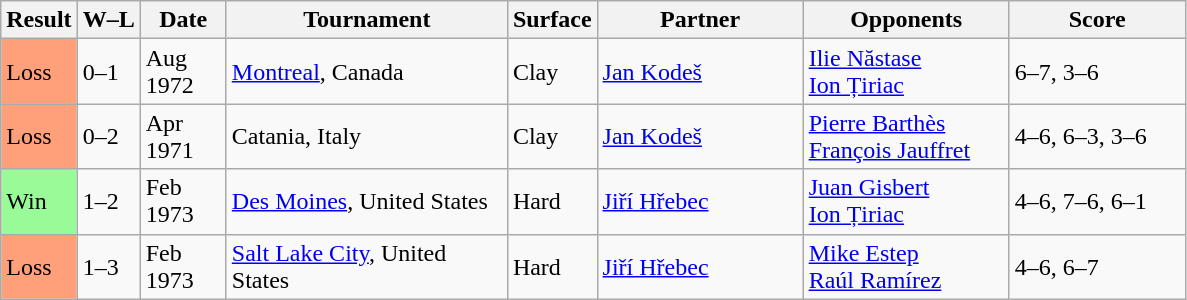<table class="sortable wikitable">
<tr>
<th>Result</th>
<th class="unsortable">W–L</th>
<th style="width:50px">Date</th>
<th style="width:180px">Tournament</th>
<th style="width:50px">Surface</th>
<th style="width:130px">Partner</th>
<th style="width:130px">Opponents</th>
<th style="width:110px" class="unsortable">Score</th>
</tr>
<tr>
<td style="background:#ffa07a;">Loss</td>
<td>0–1</td>
<td>Aug 1972</td>
<td><a href='#'>Montreal</a>, Canada</td>
<td>Clay</td>
<td> <a href='#'>Jan Kodeš</a></td>
<td> <a href='#'>Ilie Năstase</a><br> <a href='#'>Ion Țiriac</a></td>
<td>6–7, 3–6</td>
</tr>
<tr>
<td style="background:#ffa07a;">Loss</td>
<td>0–2</td>
<td>Apr 1971</td>
<td>Catania, Italy</td>
<td>Clay</td>
<td> <a href='#'>Jan Kodeš</a></td>
<td> <a href='#'>Pierre Barthès</a><br> <a href='#'>François Jauffret</a></td>
<td>4–6, 6–3, 3–6</td>
</tr>
<tr>
<td style="background:#98fb98;">Win</td>
<td>1–2</td>
<td>Feb 1973</td>
<td><a href='#'>Des Moines</a>, United States</td>
<td>Hard</td>
<td> <a href='#'>Jiří Hřebec</a></td>
<td> <a href='#'>Juan Gisbert</a><br> <a href='#'>Ion Țiriac</a></td>
<td>4–6, 7–6, 6–1</td>
</tr>
<tr>
<td style="background:#ffa07a;">Loss</td>
<td>1–3</td>
<td>Feb 1973</td>
<td><a href='#'>Salt Lake City</a>, United States</td>
<td>Hard</td>
<td> <a href='#'>Jiří Hřebec</a></td>
<td> <a href='#'>Mike Estep</a><br> <a href='#'>Raúl Ramírez</a></td>
<td>4–6, 6–7</td>
</tr>
</table>
